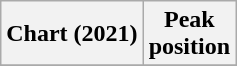<table class="wikitable sortable plainrowheaders" style="text-align:center">
<tr>
<th scope="col">Chart (2021)</th>
<th scope="col">Peak<br>position</th>
</tr>
<tr>
</tr>
</table>
